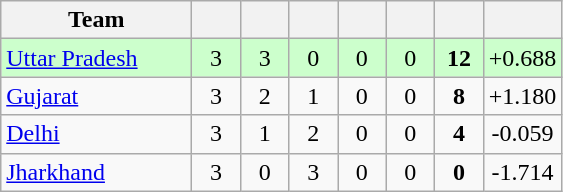<table class="wikitable" style="text-align:center">
<tr>
<th style="width:120px">Team</th>
<th style="width:25px"></th>
<th style="width:25px"></th>
<th style="width:25px"></th>
<th style="width:25px"></th>
<th style="width:25px"></th>
<th style="width:25px"></th>
<th style="width:40px"></th>
</tr>
<tr style="background:#cfc;">
<td style="text-align:left"><a href='#'>Uttar Pradesh</a></td>
<td>3</td>
<td>3</td>
<td>0</td>
<td>0</td>
<td>0</td>
<td><strong>12</strong></td>
<td>+0.688</td>
</tr>
<tr>
<td style="text-align:left;"><a href='#'>Gujarat</a></td>
<td>3</td>
<td>2</td>
<td>1</td>
<td>0</td>
<td>0</td>
<td><strong>8</strong></td>
<td>+1.180</td>
</tr>
<tr>
<td style="text-align:left"><a href='#'>Delhi</a></td>
<td>3</td>
<td>1</td>
<td>2</td>
<td>0</td>
<td>0</td>
<td><strong>4</strong></td>
<td>-0.059</td>
</tr>
<tr>
<td style="text-align:left"><a href='#'>Jharkhand</a></td>
<td>3</td>
<td>0</td>
<td>3</td>
<td>0</td>
<td>0</td>
<td><strong>0</strong></td>
<td>-1.714</td>
</tr>
</table>
